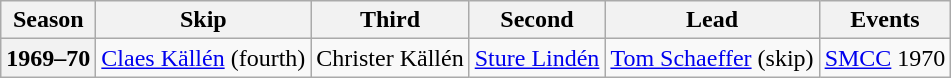<table class="wikitable">
<tr>
<th scope="col">Season</th>
<th scope="col">Skip</th>
<th scope="col">Third</th>
<th scope="col">Second</th>
<th scope="col">Lead</th>
<th scope="col">Events</th>
</tr>
<tr>
<th scope="row">1969–70</th>
<td><a href='#'>Claes Källén</a> (fourth)</td>
<td>Christer Källén</td>
<td><a href='#'>Sture Lindén</a></td>
<td><a href='#'>Tom Schaeffer</a> (skip)</td>
<td><a href='#'>SMCC</a> 1970 <br> </td>
</tr>
</table>
